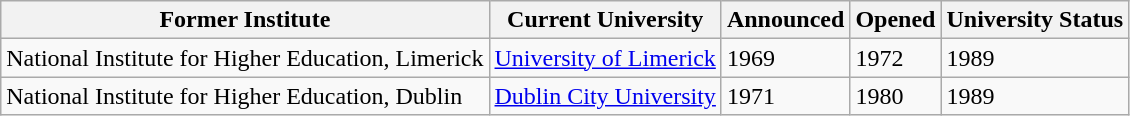<table class="wikitable" align="center">
<tr>
<th>Former Institute</th>
<th>Current University</th>
<th>Announced</th>
<th>Opened</th>
<th>University Status</th>
</tr>
<tr>
<td>National Institute for Higher Education, Limerick</td>
<td><a href='#'>University of Limerick</a></td>
<td>1969</td>
<td>1972</td>
<td>1989</td>
</tr>
<tr>
<td>National Institute for Higher Education, Dublin</td>
<td><a href='#'>Dublin City University</a></td>
<td>1971</td>
<td>1980</td>
<td>1989</td>
</tr>
</table>
